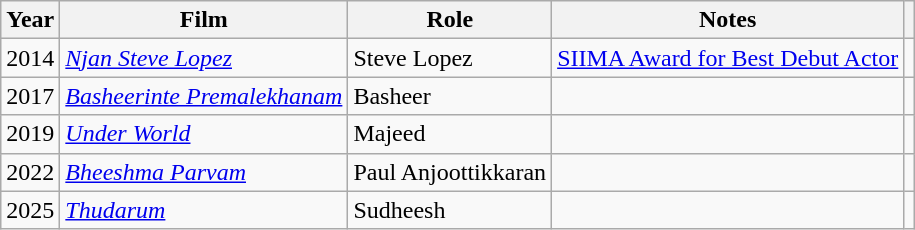<table class="wikitable">
<tr>
<th>Year</th>
<th>Film</th>
<th>Role</th>
<th>Notes</th>
<th></th>
</tr>
<tr>
<td>2014</td>
<td><em><a href='#'>Njan Steve Lopez</a></em></td>
<td>Steve Lopez</td>
<td><a href='#'>SIIMA Award for Best Debut Actor</a></td>
<td></td>
</tr>
<tr>
<td>2017</td>
<td><em><a href='#'>Basheerinte Premalekhanam</a></em></td>
<td>Basheer</td>
<td></td>
<td></td>
</tr>
<tr>
<td>2019</td>
<td><em><a href='#'>Under World</a></em></td>
<td>Majeed</td>
<td></td>
<td></td>
</tr>
<tr>
<td>2022</td>
<td><em><a href='#'>Bheeshma Parvam</a></em></td>
<td>Paul Anjoottikkaran</td>
<td></td>
<td></td>
</tr>
<tr>
<td>2025</td>
<td><em><a href='#'>Thudarum</a></em></td>
<td>Sudheesh</td>
<td></td>
<td></td>
</tr>
</table>
